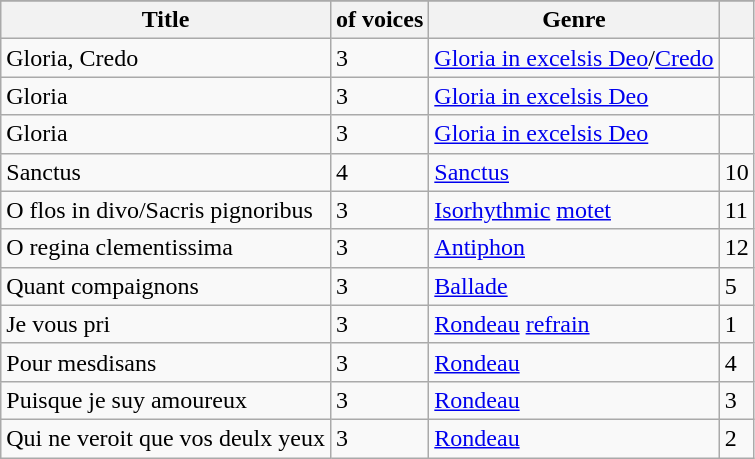<table class = "wikitable sortable plainrowheaders">
<tr>
</tr>
<tr>
<th scope="col">Title</th>
<th scope="col"> of voices</th>
<th scope="col">Genre</th>
<th scope="col"></th>
</tr>
<tr>
<td>Gloria, Credo</td>
<td>3</td>
<td><a href='#'>Gloria in excelsis Deo</a>/<a href='#'>Credo</a></td>
<td></td>
</tr>
<tr>
<td>Gloria</td>
<td>3</td>
<td><a href='#'>Gloria in excelsis Deo</a></td>
<td></td>
</tr>
<tr>
<td>Gloria</td>
<td>3</td>
<td><a href='#'>Gloria in excelsis Deo</a></td>
<td></td>
</tr>
<tr>
<td>Sanctus</td>
<td>4</td>
<td><a href='#'>Sanctus</a></td>
<td> 10</td>
</tr>
<tr>
<td>O flos in divo/Sacris pignoribus</td>
<td>3</td>
<td><a href='#'>Isorhythmic</a> <a href='#'>motet</a></td>
<td> 11</td>
</tr>
<tr>
<td>O regina clementissima</td>
<td>3</td>
<td><a href='#'>Antiphon</a></td>
<td> 12</td>
</tr>
<tr>
<td>Quant compaignons</td>
<td>3</td>
<td><a href='#'>Ballade</a></td>
<td> 5</td>
</tr>
<tr>
<td>Je vous pri</td>
<td>3</td>
<td><a href='#'>Rondeau</a> <a href='#'>refrain</a></td>
<td> 1</td>
</tr>
<tr>
<td>Pour mesdisans</td>
<td>3</td>
<td><a href='#'>Rondeau</a></td>
<td> 4</td>
</tr>
<tr>
<td>Puisque je suy amoureux</td>
<td>3</td>
<td><a href='#'>Rondeau</a></td>
<td> 3</td>
</tr>
<tr>
<td>Qui ne veroit que vos deulx yeux</td>
<td>3</td>
<td><a href='#'>Rondeau</a></td>
<td> 2</td>
</tr>
</table>
